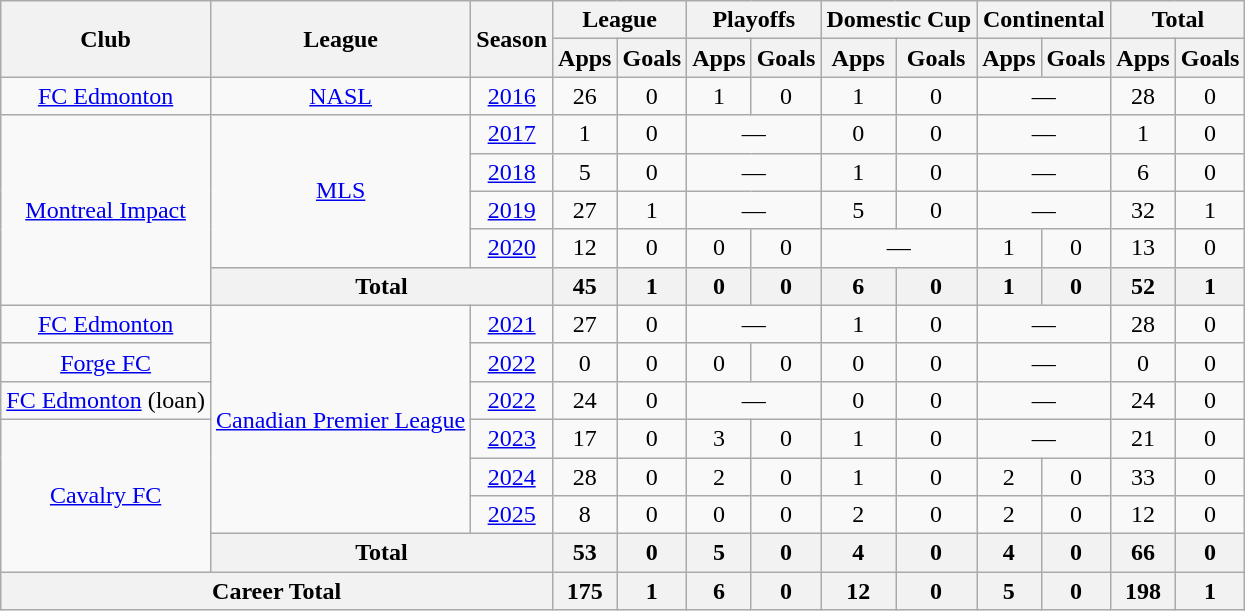<table class="wikitable" style="text-align: center;">
<tr>
<th rowspan="2">Club</th>
<th rowspan="2">League</th>
<th rowspan="2">Season</th>
<th colspan="2">League</th>
<th colspan="2">Playoffs</th>
<th colspan="2">Domestic Cup</th>
<th colspan="2">Continental</th>
<th colspan="2">Total</th>
</tr>
<tr>
<th>Apps</th>
<th>Goals</th>
<th>Apps</th>
<th>Goals</th>
<th>Apps</th>
<th>Goals</th>
<th>Apps</th>
<th>Goals</th>
<th>Apps</th>
<th>Goals</th>
</tr>
<tr>
<td rowspan="1"><a href='#'>FC Edmonton</a></td>
<td><a href='#'>NASL</a></td>
<td><a href='#'>2016</a></td>
<td>26</td>
<td>0</td>
<td>1</td>
<td>0</td>
<td>1</td>
<td>0</td>
<td colspan="2">—</td>
<td>28</td>
<td>0</td>
</tr>
<tr>
<td rowspan="5"><a href='#'>Montreal Impact</a></td>
<td rowspan="4"><a href='#'>MLS</a></td>
<td><a href='#'>2017</a></td>
<td>1</td>
<td>0</td>
<td colspan="2">—</td>
<td>0</td>
<td>0</td>
<td colspan="2">—</td>
<td>1</td>
<td>0</td>
</tr>
<tr>
<td><a href='#'>2018</a></td>
<td>5</td>
<td>0</td>
<td colspan="2">—</td>
<td>1</td>
<td>0</td>
<td colspan="2">—</td>
<td>6</td>
<td>0</td>
</tr>
<tr>
<td><a href='#'>2019</a></td>
<td>27</td>
<td>1</td>
<td colspan="2">—</td>
<td>5</td>
<td>0</td>
<td colspan="2">—</td>
<td>32</td>
<td>1</td>
</tr>
<tr>
<td><a href='#'>2020</a></td>
<td>12</td>
<td>0</td>
<td>0</td>
<td>0</td>
<td colspan="2">—</td>
<td>1</td>
<td>0</td>
<td>13</td>
<td>0</td>
</tr>
<tr>
<th colspan="2">Total</th>
<th>45</th>
<th>1</th>
<th>0</th>
<th>0</th>
<th>6</th>
<th>0</th>
<th>1</th>
<th>0</th>
<th>52</th>
<th>1</th>
</tr>
<tr>
<td><a href='#'>FC Edmonton</a></td>
<td rowspan="6"><a href='#'>Canadian Premier League</a></td>
<td><a href='#'>2021</a></td>
<td>27</td>
<td>0</td>
<td colspan="2">—</td>
<td>1</td>
<td>0</td>
<td colspan="2">—</td>
<td>28</td>
<td>0</td>
</tr>
<tr>
<td><a href='#'>Forge FC</a></td>
<td><a href='#'>2022</a></td>
<td>0</td>
<td>0</td>
<td>0</td>
<td>0</td>
<td>0</td>
<td>0</td>
<td colspan="2">—</td>
<td>0</td>
<td>0</td>
</tr>
<tr>
<td><a href='#'>FC Edmonton</a> (loan)</td>
<td><a href='#'>2022</a></td>
<td>24</td>
<td>0</td>
<td colspan="2">—</td>
<td>0</td>
<td>0</td>
<td colspan="2">—</td>
<td>24</td>
<td>0</td>
</tr>
<tr>
<td rowspan="4"><a href='#'>Cavalry FC</a></td>
<td><a href='#'>2023</a></td>
<td>17</td>
<td>0</td>
<td>3</td>
<td>0</td>
<td>1</td>
<td>0</td>
<td colspan="2">—</td>
<td>21</td>
<td>0</td>
</tr>
<tr>
<td><a href='#'>2024</a></td>
<td>28</td>
<td>0</td>
<td>2</td>
<td>0</td>
<td>1</td>
<td>0</td>
<td>2</td>
<td>0</td>
<td>33</td>
<td>0</td>
</tr>
<tr>
<td><a href='#'>2025</a></td>
<td>8</td>
<td>0</td>
<td>0</td>
<td>0</td>
<td>2</td>
<td>0</td>
<td>2</td>
<td>0</td>
<td>12</td>
<td>0</td>
</tr>
<tr>
<th colspan="2">Total</th>
<th>53</th>
<th>0</th>
<th>5</th>
<th>0</th>
<th>4</th>
<th>0</th>
<th>4</th>
<th>0</th>
<th>66</th>
<th>0</th>
</tr>
<tr>
<th colspan="3">Career Total</th>
<th>175</th>
<th>1</th>
<th>6</th>
<th>0</th>
<th>12</th>
<th>0</th>
<th>5</th>
<th>0</th>
<th>198</th>
<th>1</th>
</tr>
</table>
